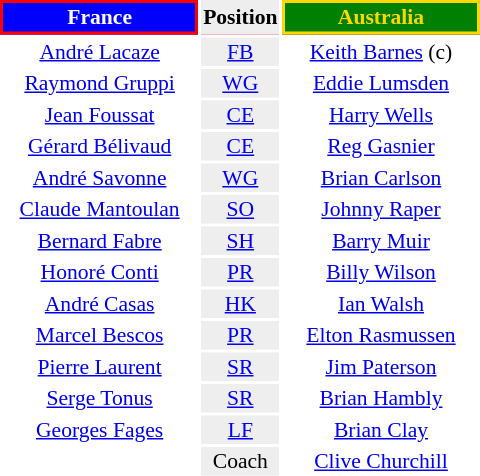<table align=right style="font-size:90%; margin-left:1em">
<tr bgcolor=#FF0033>
<th align="centre" width="126" style="border: 2px solid red; background: blue; color: white">France</th>
<th align="center" style="background: #eeeeee; color: black">Position</th>
<th align="centre" width="126" style="border: 2px solid gold; background: green; color: gold">Australia</th>
</tr>
<tr>
<td align="center"><a href='#'>André Lacaze</a></td>
<td align="center" style="background: #eeeeee"><a href='#'>FB</a></td>
<td align="center"><a href='#'>Keith Barnes</a> (c)</td>
</tr>
<tr>
<td align="center"><a href='#'>Raymond Gruppi</a></td>
<td align="center" style="background: #eeeeee"><a href='#'>WG</a></td>
<td align="center"><a href='#'>Eddie Lumsden</a></td>
</tr>
<tr>
<td align="center"><a href='#'>Jean Foussat</a></td>
<td align="center" style="background: #eeeeee"><a href='#'>CE</a></td>
<td align="center"><a href='#'>Harry Wells</a></td>
</tr>
<tr>
<td align="center"><a href='#'>Gérard Bélivaud</a></td>
<td align="center" style="background: #eeeeee"><a href='#'>CE</a></td>
<td align="center"><a href='#'>Reg Gasnier</a></td>
</tr>
<tr>
<td align="center"><a href='#'>André Savonne</a></td>
<td align="center" style="background: #eeeeee"><a href='#'>WG</a></td>
<td align="center"><a href='#'>Brian Carlson</a></td>
</tr>
<tr>
<td align="center"><a href='#'>Claude Mantoulan</a></td>
<td align="center" style="background: #eeeeee"><a href='#'>SO</a></td>
<td align="center"><a href='#'>Johnny Raper</a></td>
</tr>
<tr>
<td align="center"><a href='#'>Bernard Fabre</a></td>
<td align="center" style="background: #eeeeee"><a href='#'>SH</a></td>
<td align="center"><a href='#'>Barry Muir</a></td>
</tr>
<tr>
<td align="center"><a href='#'>Honoré Conti</a></td>
<td align="center" style="background: #eeeeee"><a href='#'>PR</a></td>
<td align="center"><a href='#'>Billy Wilson</a></td>
</tr>
<tr>
<td align="center"><a href='#'>André Casas</a></td>
<td align="center" style="background: #eeeeee"><a href='#'>HK</a></td>
<td align="center"><a href='#'>Ian Walsh</a></td>
</tr>
<tr>
<td align="center"><a href='#'>Marcel Bescos</a></td>
<td align="center" style="background: #eeeeee"><a href='#'>PR</a></td>
<td align="center"><a href='#'>Elton Rasmussen</a></td>
</tr>
<tr>
<td align="center"><a href='#'>Pierre Laurent</a></td>
<td align="center" style="background: #eeeeee"><a href='#'>SR</a></td>
<td align="center"><a href='#'>Jim Paterson</a></td>
</tr>
<tr>
<td align="center"><a href='#'>Serge Tonus</a></td>
<td align="center" style="background: #eeeeee"><a href='#'>SR</a></td>
<td align="center"><a href='#'>Brian Hambly</a></td>
</tr>
<tr>
<td align="center"><a href='#'>Georges Fages</a></td>
<td align="center" style="background: #eeeeee"><a href='#'>LF</a></td>
<td align="center"><a href='#'>Brian Clay</a></td>
</tr>
<tr>
<td align="center"></td>
<td align="center" style="background: #eeeeee">Coach</td>
<td align="center"><a href='#'>Clive Churchill</a></td>
</tr>
</table>
